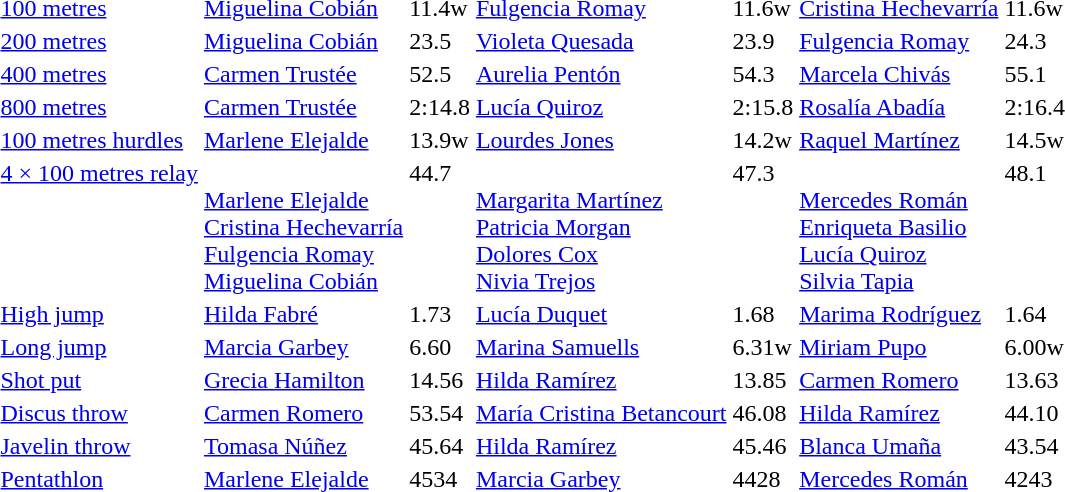<table>
<tr>
<td><a href='#'>100 metres</a></td>
<td><a href='#'>Miguelina Cobián</a><br> </td>
<td>11.4w</td>
<td><a href='#'>Fulgencia Romay</a><br> </td>
<td>11.6w</td>
<td><a href='#'>Cristina Hechevarría</a><br> </td>
<td>11.6w</td>
</tr>
<tr>
<td><a href='#'>200 metres</a></td>
<td><a href='#'>Miguelina Cobián</a><br> </td>
<td>23.5</td>
<td><a href='#'>Violeta Quesada</a><br> </td>
<td>23.9</td>
<td><a href='#'>Fulgencia Romay</a><br> </td>
<td>24.3</td>
</tr>
<tr>
<td><a href='#'>400 metres</a></td>
<td><a href='#'>Carmen Trustée</a><br> </td>
<td>52.5</td>
<td><a href='#'>Aurelia Pentón</a><br> </td>
<td>54.3</td>
<td><a href='#'>Marcela Chivás</a><br> </td>
<td>55.1</td>
</tr>
<tr>
<td><a href='#'>800 metres</a></td>
<td><a href='#'>Carmen Trustée</a><br> </td>
<td>2:14.8</td>
<td><a href='#'>Lucía Quiroz</a><br> </td>
<td>2:15.8</td>
<td><a href='#'>Rosalía Abadía</a><br> </td>
<td>2:16.4</td>
</tr>
<tr>
<td><a href='#'>100 metres hurdles</a></td>
<td><a href='#'>Marlene Elejalde</a><br> </td>
<td>13.9w</td>
<td><a href='#'>Lourdes Jones</a><br> </td>
<td>14.2w</td>
<td><a href='#'>Raquel Martínez</a><br> </td>
<td>14.5w</td>
</tr>
<tr style="vertical-align:top;">
<td><a href='#'>4 × 100 metres relay</a></td>
<td><br> <a href='#'>Marlene Elejalde</a><br> <a href='#'>Cristina Hechevarría</a><br> <a href='#'>Fulgencia Romay</a><br> <a href='#'>Miguelina Cobián</a></td>
<td>44.7</td>
<td><br> <a href='#'>Margarita Martínez</a><br> <a href='#'>Patricia Morgan</a><br> <a href='#'>Dolores Cox</a><br> <a href='#'>Nivia Trejos</a></td>
<td>47.3</td>
<td><br> <a href='#'>Mercedes Román</a><br> <a href='#'>Enriqueta Basilio</a><br> <a href='#'>Lucía Quiroz</a><br> <a href='#'>Silvia Tapia</a></td>
<td>48.1</td>
</tr>
<tr>
<td><a href='#'>High jump</a></td>
<td><a href='#'>Hilda Fabré</a><br> </td>
<td>1.73</td>
<td><a href='#'>Lucía Duquet</a><br> </td>
<td>1.68</td>
<td><a href='#'>Marima Rodríguez</a><br> </td>
<td>1.64</td>
</tr>
<tr>
<td><a href='#'>Long jump</a></td>
<td><a href='#'>Marcia Garbey</a><br> </td>
<td>6.60</td>
<td><a href='#'>Marina Samuells</a><br> </td>
<td>6.31w</td>
<td><a href='#'>Miriam Pupo</a><br> </td>
<td>6.00w</td>
</tr>
<tr>
<td><a href='#'>Shot put</a></td>
<td><a href='#'>Grecia Hamilton</a><br> </td>
<td>14.56</td>
<td><a href='#'>Hilda Ramírez</a><br> </td>
<td>13.85</td>
<td><a href='#'>Carmen Romero</a><br> </td>
<td>13.63</td>
</tr>
<tr>
<td><a href='#'>Discus throw</a></td>
<td><a href='#'>Carmen Romero</a><br> </td>
<td>53.54</td>
<td><a href='#'>María Cristina Betancourt</a><br> </td>
<td>46.08</td>
<td><a href='#'>Hilda Ramírez</a><br> </td>
<td>44.10</td>
</tr>
<tr>
<td><a href='#'>Javelin throw</a></td>
<td><a href='#'>Tomasa Núñez</a><br> </td>
<td>45.64</td>
<td><a href='#'>Hilda Ramírez</a><br> </td>
<td>45.46</td>
<td><a href='#'>Blanca Umaña</a><br> </td>
<td>43.54</td>
</tr>
<tr>
<td><a href='#'>Pentathlon</a></td>
<td><a href='#'>Marlene Elejalde</a><br> </td>
<td>4534</td>
<td><a href='#'>Marcia Garbey</a><br> </td>
<td>4428</td>
<td><a href='#'>Mercedes Román</a><br> </td>
<td>4243</td>
</tr>
</table>
